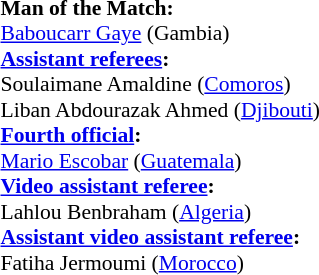<table style="width:100%; font-size:90%;">
<tr>
<td><br><strong>Man of the Match:</strong>
<br><a href='#'>Baboucarr Gaye</a> (Gambia)<br><strong><a href='#'>Assistant referees</a>:</strong>
<br>Soulaimane Amaldine (<a href='#'>Comoros</a>)
<br>Liban Abdourazak Ahmed (<a href='#'>Djibouti</a>)
<br><strong><a href='#'>Fourth official</a>:</strong>
<br><a href='#'>Mario Escobar</a> (<a href='#'>Guatemala</a>)
<br><strong><a href='#'>Video assistant referee</a>:</strong>
<br>Lahlou Benbraham (<a href='#'>Algeria</a>)
<br><strong><a href='#'>Assistant video assistant referee</a>:</strong>
<br>Fatiha Jermoumi (<a href='#'>Morocco</a>)</td>
</tr>
</table>
